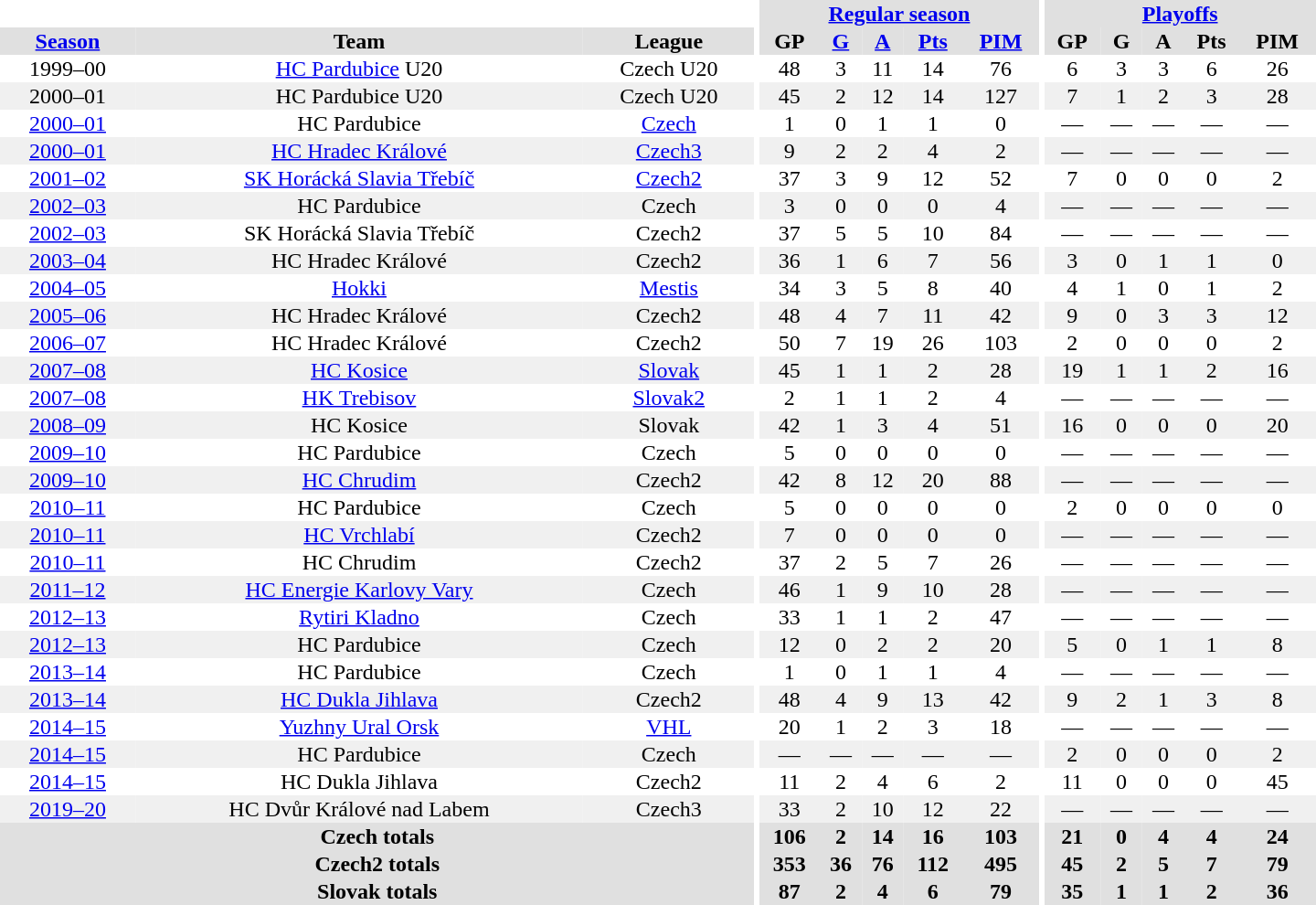<table border="0" cellpadding="1" cellspacing="0" style="text-align:center; width:60em">
<tr bgcolor="#e0e0e0">
<th colspan="3" bgcolor="#ffffff"></th>
<th rowspan="99" bgcolor="#ffffff"></th>
<th colspan="5"><a href='#'>Regular season</a></th>
<th rowspan="99" bgcolor="#ffffff"></th>
<th colspan="5"><a href='#'>Playoffs</a></th>
</tr>
<tr bgcolor="#e0e0e0">
<th><a href='#'>Season</a></th>
<th>Team</th>
<th>League</th>
<th>GP</th>
<th><a href='#'>G</a></th>
<th><a href='#'>A</a></th>
<th><a href='#'>Pts</a></th>
<th><a href='#'>PIM</a></th>
<th>GP</th>
<th>G</th>
<th>A</th>
<th>Pts</th>
<th>PIM</th>
</tr>
<tr>
<td>1999–00</td>
<td><a href='#'>HC Pardubice</a> U20</td>
<td>Czech U20</td>
<td>48</td>
<td>3</td>
<td>11</td>
<td>14</td>
<td>76</td>
<td>6</td>
<td>3</td>
<td>3</td>
<td>6</td>
<td>26</td>
</tr>
<tr bgcolor="#f0f0f0">
<td>2000–01</td>
<td>HC Pardubice U20</td>
<td>Czech U20</td>
<td>45</td>
<td>2</td>
<td>12</td>
<td>14</td>
<td>127</td>
<td>7</td>
<td>1</td>
<td>2</td>
<td>3</td>
<td>28</td>
</tr>
<tr>
<td><a href='#'>2000–01</a></td>
<td>HC Pardubice</td>
<td><a href='#'>Czech</a></td>
<td>1</td>
<td>0</td>
<td>1</td>
<td>1</td>
<td>0</td>
<td>—</td>
<td>—</td>
<td>—</td>
<td>—</td>
<td>—</td>
</tr>
<tr bgcolor="#f0f0f0">
<td><a href='#'>2000–01</a></td>
<td><a href='#'>HC Hradec Králové</a></td>
<td><a href='#'>Czech3</a></td>
<td>9</td>
<td>2</td>
<td>2</td>
<td>4</td>
<td>2</td>
<td>—</td>
<td>—</td>
<td>—</td>
<td>—</td>
<td>—</td>
</tr>
<tr>
<td><a href='#'>2001–02</a></td>
<td><a href='#'>SK Horácká Slavia Třebíč</a></td>
<td><a href='#'>Czech2</a></td>
<td>37</td>
<td>3</td>
<td>9</td>
<td>12</td>
<td>52</td>
<td>7</td>
<td>0</td>
<td>0</td>
<td>0</td>
<td>2</td>
</tr>
<tr bgcolor="#f0f0f0">
<td><a href='#'>2002–03</a></td>
<td>HC Pardubice</td>
<td>Czech</td>
<td>3</td>
<td>0</td>
<td>0</td>
<td>0</td>
<td>4</td>
<td>—</td>
<td>—</td>
<td>—</td>
<td>—</td>
<td>—</td>
</tr>
<tr>
<td><a href='#'>2002–03</a></td>
<td>SK Horácká Slavia Třebíč</td>
<td>Czech2</td>
<td>37</td>
<td>5</td>
<td>5</td>
<td>10</td>
<td>84</td>
<td>—</td>
<td>—</td>
<td>—</td>
<td>—</td>
<td>—</td>
</tr>
<tr bgcolor="#f0f0f0">
<td><a href='#'>2003–04</a></td>
<td>HC Hradec Králové</td>
<td>Czech2</td>
<td>36</td>
<td>1</td>
<td>6</td>
<td>7</td>
<td>56</td>
<td>3</td>
<td>0</td>
<td>1</td>
<td>1</td>
<td>0</td>
</tr>
<tr>
<td><a href='#'>2004–05</a></td>
<td><a href='#'>Hokki</a></td>
<td><a href='#'>Mestis</a></td>
<td>34</td>
<td>3</td>
<td>5</td>
<td>8</td>
<td>40</td>
<td>4</td>
<td>1</td>
<td>0</td>
<td>1</td>
<td>2</td>
</tr>
<tr bgcolor="#f0f0f0">
<td><a href='#'>2005–06</a></td>
<td>HC Hradec Králové</td>
<td>Czech2</td>
<td>48</td>
<td>4</td>
<td>7</td>
<td>11</td>
<td>42</td>
<td>9</td>
<td>0</td>
<td>3</td>
<td>3</td>
<td>12</td>
</tr>
<tr>
<td><a href='#'>2006–07</a></td>
<td>HC Hradec Králové</td>
<td>Czech2</td>
<td>50</td>
<td>7</td>
<td>19</td>
<td>26</td>
<td>103</td>
<td>2</td>
<td>0</td>
<td>0</td>
<td>0</td>
<td>2</td>
</tr>
<tr bgcolor="#f0f0f0">
<td><a href='#'>2007–08</a></td>
<td><a href='#'>HC Kosice</a></td>
<td><a href='#'>Slovak</a></td>
<td>45</td>
<td>1</td>
<td>1</td>
<td>2</td>
<td>28</td>
<td>19</td>
<td>1</td>
<td>1</td>
<td>2</td>
<td>16</td>
</tr>
<tr>
<td><a href='#'>2007–08</a></td>
<td><a href='#'>HK Trebisov</a></td>
<td><a href='#'>Slovak2</a></td>
<td>2</td>
<td>1</td>
<td>1</td>
<td>2</td>
<td>4</td>
<td>—</td>
<td>—</td>
<td>—</td>
<td>—</td>
<td>—</td>
</tr>
<tr bgcolor="#f0f0f0">
<td><a href='#'>2008–09</a></td>
<td>HC Kosice</td>
<td>Slovak</td>
<td>42</td>
<td>1</td>
<td>3</td>
<td>4</td>
<td>51</td>
<td>16</td>
<td>0</td>
<td>0</td>
<td>0</td>
<td>20</td>
</tr>
<tr>
<td><a href='#'>2009–10</a></td>
<td>HC Pardubice</td>
<td>Czech</td>
<td>5</td>
<td>0</td>
<td>0</td>
<td>0</td>
<td>0</td>
<td>—</td>
<td>—</td>
<td>—</td>
<td>—</td>
<td>—</td>
</tr>
<tr bgcolor="#f0f0f0">
<td><a href='#'>2009–10</a></td>
<td><a href='#'>HC Chrudim</a></td>
<td>Czech2</td>
<td>42</td>
<td>8</td>
<td>12</td>
<td>20</td>
<td>88</td>
<td>—</td>
<td>—</td>
<td>—</td>
<td>—</td>
<td>—</td>
</tr>
<tr>
<td><a href='#'>2010–11</a></td>
<td>HC Pardubice</td>
<td>Czech</td>
<td>5</td>
<td>0</td>
<td>0</td>
<td>0</td>
<td>0</td>
<td>2</td>
<td>0</td>
<td>0</td>
<td>0</td>
<td>0</td>
</tr>
<tr bgcolor="#f0f0f0">
<td><a href='#'>2010–11</a></td>
<td><a href='#'>HC Vrchlabí</a></td>
<td>Czech2</td>
<td>7</td>
<td>0</td>
<td>0</td>
<td>0</td>
<td>0</td>
<td>—</td>
<td>—</td>
<td>—</td>
<td>—</td>
<td>—</td>
</tr>
<tr>
<td><a href='#'>2010–11</a></td>
<td>HC Chrudim</td>
<td>Czech2</td>
<td>37</td>
<td>2</td>
<td>5</td>
<td>7</td>
<td>26</td>
<td>—</td>
<td>—</td>
<td>—</td>
<td>—</td>
<td>—</td>
</tr>
<tr bgcolor="#f0f0f0">
<td><a href='#'>2011–12</a></td>
<td><a href='#'>HC Energie Karlovy Vary</a></td>
<td>Czech</td>
<td>46</td>
<td>1</td>
<td>9</td>
<td>10</td>
<td>28</td>
<td>—</td>
<td>—</td>
<td>—</td>
<td>—</td>
<td>—</td>
</tr>
<tr>
<td><a href='#'>2012–13</a></td>
<td><a href='#'>Rytiri Kladno</a></td>
<td>Czech</td>
<td>33</td>
<td>1</td>
<td>1</td>
<td>2</td>
<td>47</td>
<td>—</td>
<td>—</td>
<td>—</td>
<td>—</td>
<td>—</td>
</tr>
<tr bgcolor="#f0f0f0">
<td><a href='#'>2012–13</a></td>
<td>HC Pardubice</td>
<td>Czech</td>
<td>12</td>
<td>0</td>
<td>2</td>
<td>2</td>
<td>20</td>
<td>5</td>
<td>0</td>
<td>1</td>
<td>1</td>
<td>8</td>
</tr>
<tr>
<td><a href='#'>2013–14</a></td>
<td>HC Pardubice</td>
<td>Czech</td>
<td>1</td>
<td>0</td>
<td>1</td>
<td>1</td>
<td>4</td>
<td>—</td>
<td>—</td>
<td>—</td>
<td>—</td>
<td>—</td>
</tr>
<tr bgcolor="#f0f0f0">
<td><a href='#'>2013–14</a></td>
<td><a href='#'>HC Dukla Jihlava</a></td>
<td>Czech2</td>
<td>48</td>
<td>4</td>
<td>9</td>
<td>13</td>
<td>42</td>
<td>9</td>
<td>2</td>
<td>1</td>
<td>3</td>
<td>8</td>
</tr>
<tr>
<td><a href='#'>2014–15</a></td>
<td><a href='#'>Yuzhny Ural Orsk</a></td>
<td><a href='#'>VHL</a></td>
<td>20</td>
<td>1</td>
<td>2</td>
<td>3</td>
<td>18</td>
<td>—</td>
<td>—</td>
<td>—</td>
<td>—</td>
<td>—</td>
</tr>
<tr bgcolor="#f0f0f0">
<td><a href='#'>2014–15</a></td>
<td>HC Pardubice</td>
<td>Czech</td>
<td>—</td>
<td>—</td>
<td>—</td>
<td>—</td>
<td>—</td>
<td>2</td>
<td>0</td>
<td>0</td>
<td>0</td>
<td>2</td>
</tr>
<tr>
<td><a href='#'>2014–15</a></td>
<td>HC Dukla Jihlava</td>
<td>Czech2</td>
<td>11</td>
<td>2</td>
<td>4</td>
<td>6</td>
<td>2</td>
<td>11</td>
<td>0</td>
<td>0</td>
<td>0</td>
<td>45</td>
</tr>
<tr bgcolor="#f0f0f0">
<td><a href='#'>2019–20</a></td>
<td>HC Dvůr Králové nad Labem</td>
<td>Czech3</td>
<td>33</td>
<td>2</td>
<td>10</td>
<td>12</td>
<td>22</td>
<td>—</td>
<td>—</td>
<td>—</td>
<td>—</td>
<td>—</td>
</tr>
<tr>
</tr>
<tr ALIGN="center" bgcolor="#e0e0e0">
<th colspan="3">Czech totals</th>
<th ALIGN="center">106</th>
<th ALIGN="center">2</th>
<th ALIGN="center">14</th>
<th ALIGN="center">16</th>
<th ALIGN="center">103</th>
<th ALIGN="center">21</th>
<th ALIGN="center">0</th>
<th ALIGN="center">4</th>
<th ALIGN="center">4</th>
<th ALIGN="center">24</th>
</tr>
<tr>
</tr>
<tr ALIGN="center" bgcolor="#e0e0e0">
<th colspan="3">Czech2 totals</th>
<th ALIGN="center">353</th>
<th ALIGN="center">36</th>
<th ALIGN="center">76</th>
<th ALIGN="center">112</th>
<th ALIGN="center">495</th>
<th ALIGN="center">45</th>
<th ALIGN="center">2</th>
<th ALIGN="center">5</th>
<th ALIGN="center">7</th>
<th ALIGN="center">79</th>
</tr>
<tr>
</tr>
<tr ALIGN="center" bgcolor="#e0e0e0">
<th colspan="3">Slovak totals</th>
<th ALIGN="center">87</th>
<th ALIGN="center">2</th>
<th ALIGN="center">4</th>
<th ALIGN="center">6</th>
<th ALIGN="center">79</th>
<th ALIGN="center">35</th>
<th ALIGN="center">1</th>
<th ALIGN="center">1</th>
<th ALIGN="center">2</th>
<th ALIGN="center">36</th>
</tr>
</table>
